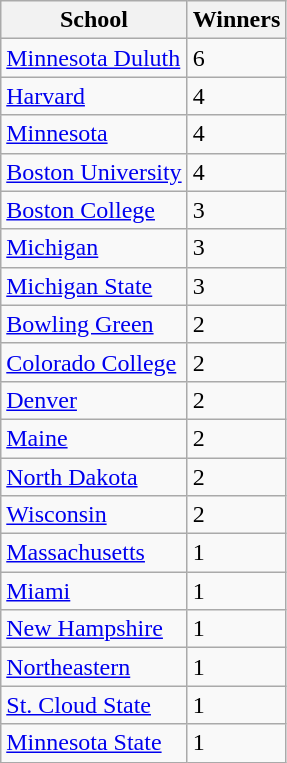<table class="wikitable">
<tr>
<th>School</th>
<th>Winners</th>
</tr>
<tr>
<td><a href='#'>Minnesota Duluth</a></td>
<td>6</td>
</tr>
<tr>
<td><a href='#'>Harvard</a></td>
<td>4</td>
</tr>
<tr>
<td><a href='#'>Minnesota</a></td>
<td>4</td>
</tr>
<tr>
<td><a href='#'>Boston University</a></td>
<td>4</td>
</tr>
<tr>
<td><a href='#'>Boston College</a></td>
<td>3</td>
</tr>
<tr>
<td><a href='#'>Michigan</a></td>
<td>3</td>
</tr>
<tr>
<td><a href='#'>Michigan State</a></td>
<td>3</td>
</tr>
<tr>
<td><a href='#'>Bowling Green</a></td>
<td>2</td>
</tr>
<tr>
<td><a href='#'>Colorado College</a></td>
<td>2</td>
</tr>
<tr>
<td><a href='#'>Denver</a></td>
<td>2</td>
</tr>
<tr>
<td><a href='#'>Maine</a></td>
<td>2</td>
</tr>
<tr>
<td><a href='#'>North Dakota</a></td>
<td>2</td>
</tr>
<tr>
<td><a href='#'>Wisconsin</a></td>
<td>2</td>
</tr>
<tr>
<td><a href='#'>Massachusetts</a></td>
<td>1</td>
</tr>
<tr>
<td><a href='#'>Miami</a></td>
<td>1</td>
</tr>
<tr>
<td><a href='#'>New Hampshire</a></td>
<td>1</td>
</tr>
<tr>
<td><a href='#'>Northeastern</a></td>
<td>1</td>
</tr>
<tr>
<td><a href='#'>St. Cloud State</a></td>
<td>1</td>
</tr>
<tr>
<td><a href='#'>Minnesota State</a></td>
<td>1</td>
</tr>
</table>
